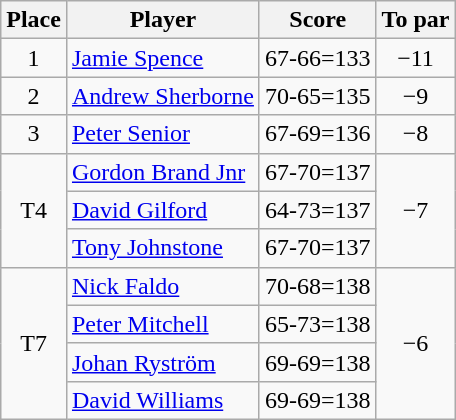<table class="wikitable">
<tr>
<th>Place</th>
<th>Player</th>
<th>Score</th>
<th>To par</th>
</tr>
<tr>
<td align=center>1</td>
<td> <a href='#'>Jamie Spence</a></td>
<td align=center>67-66=133</td>
<td align=center>−11</td>
</tr>
<tr>
<td align=center>2</td>
<td> <a href='#'>Andrew Sherborne</a></td>
<td align=center>70-65=135</td>
<td align=center>−9</td>
</tr>
<tr>
<td align=center>3</td>
<td> <a href='#'>Peter Senior</a></td>
<td align=center>67-69=136</td>
<td align=center>−8</td>
</tr>
<tr>
<td rowspan="3" align=center>T4</td>
<td> <a href='#'>Gordon Brand Jnr</a></td>
<td align=center>67-70=137</td>
<td rowspan="3" align=center>−7</td>
</tr>
<tr>
<td> <a href='#'>David Gilford</a></td>
<td align=center>64-73=137</td>
</tr>
<tr>
<td> <a href='#'>Tony Johnstone</a></td>
<td align=center>67-70=137</td>
</tr>
<tr>
<td rowspan="4" align=center>T7</td>
<td> <a href='#'>Nick Faldo</a></td>
<td align=center>70-68=138</td>
<td rowspan="4" align=center>−6</td>
</tr>
<tr>
<td> <a href='#'>Peter Mitchell</a></td>
<td align=center>65-73=138</td>
</tr>
<tr>
<td> <a href='#'>Johan Ryström</a></td>
<td align=center>69-69=138</td>
</tr>
<tr>
<td> <a href='#'>David Williams</a></td>
<td align=center>69-69=138</td>
</tr>
</table>
